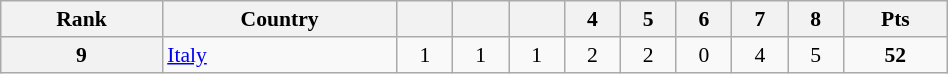<table class="wikitable" style="width:50%; font-size:90%; text-align:center;">
<tr>
<th>Rank</th>
<th>Country</th>
<th></th>
<th></th>
<th></th>
<th>4</th>
<th>5</th>
<th>6</th>
<th>7</th>
<th>8</th>
<th>Pts</th>
</tr>
<tr>
<th>9</th>
<td align=left> <a href='#'>Italy</a></td>
<td>1</td>
<td>1</td>
<td>1</td>
<td>2</td>
<td>2</td>
<td>0</td>
<td>4</td>
<td>5</td>
<td><strong>52</strong></td>
</tr>
</table>
